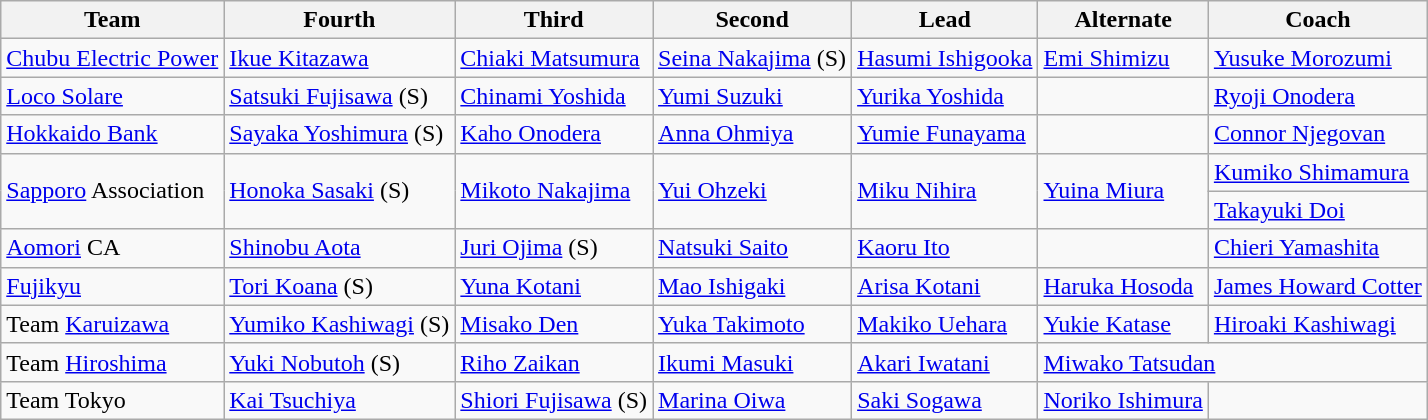<table class="wikitable">
<tr>
<th>Team</th>
<th>Fourth</th>
<th>Third</th>
<th>Second</th>
<th>Lead</th>
<th>Alternate</th>
<th>Coach</th>
</tr>
<tr>
<td> <a href='#'>Chubu Electric Power</a></td>
<td><a href='#'>Ikue Kitazawa</a></td>
<td><a href='#'>Chiaki Matsumura</a></td>
<td><a href='#'>Seina Nakajima</a> (S)</td>
<td><a href='#'>Hasumi Ishigooka</a></td>
<td><a href='#'>Emi Shimizu</a></td>
<td><a href='#'>Yusuke Morozumi</a></td>
</tr>
<tr>
<td> <a href='#'>Loco Solare</a></td>
<td><a href='#'>Satsuki Fujisawa</a> (S)</td>
<td><a href='#'>Chinami Yoshida</a></td>
<td><a href='#'>Yumi Suzuki</a></td>
<td><a href='#'>Yurika Yoshida</a></td>
<td></td>
<td><a href='#'>Ryoji Onodera</a></td>
</tr>
<tr>
<td> <a href='#'>Hokkaido Bank</a></td>
<td><a href='#'>Sayaka Yoshimura</a> (S)</td>
<td><a href='#'>Kaho Onodera</a></td>
<td><a href='#'>Anna Ohmiya</a></td>
<td><a href='#'>Yumie Funayama</a></td>
<td></td>
<td><a href='#'>Connor Njegovan</a></td>
</tr>
<tr>
<td rowspan="2"> <a href='#'>Sapporo</a> Association</td>
<td rowspan="2"><a href='#'>Honoka Sasaki</a> (S)</td>
<td rowspan="2"><a href='#'>Mikoto Nakajima</a></td>
<td rowspan="2"><a href='#'>Yui Ohzeki</a></td>
<td rowspan="2"><a href='#'>Miku Nihira</a></td>
<td rowspan="2"><a href='#'>Yuina Miura</a></td>
<td><a href='#'>Kumiko Shimamura</a></td>
</tr>
<tr>
<td><a href='#'>Takayuki Doi</a></td>
</tr>
<tr>
<td> <a href='#'>Aomori</a> CA</td>
<td><a href='#'>Shinobu Aota</a></td>
<td><a href='#'>Juri Ojima</a> (S)</td>
<td><a href='#'>Natsuki Saito</a></td>
<td><a href='#'>Kaoru Ito</a></td>
<td></td>
<td><a href='#'>Chieri Yamashita</a></td>
</tr>
<tr>
<td> <a href='#'>Fujikyu</a></td>
<td><a href='#'>Tori Koana</a> (S)</td>
<td><a href='#'>Yuna Kotani</a></td>
<td><a href='#'>Mao Ishigaki</a></td>
<td><a href='#'>Arisa Kotani</a></td>
<td><a href='#'>Haruka Hosoda</a></td>
<td><a href='#'>James Howard Cotter</a></td>
</tr>
<tr>
<td> Team <a href='#'>Karuizawa</a></td>
<td><a href='#'>Yumiko Kashiwagi</a> (S)</td>
<td><a href='#'>Misako Den</a></td>
<td><a href='#'>Yuka Takimoto</a></td>
<td><a href='#'>Makiko Uehara</a></td>
<td><a href='#'>Yukie Katase</a></td>
<td><a href='#'>Hiroaki Kashiwagi</a></td>
</tr>
<tr>
<td> Team <a href='#'>Hiroshima</a></td>
<td><a href='#'>Yuki Nobutoh</a> (S)</td>
<td><a href='#'>Riho Zaikan</a></td>
<td><a href='#'>Ikumi Masuki</a></td>
<td><a href='#'>Akari Iwatani</a></td>
<td colspan="2"><a href='#'>Miwako Tatsudan</a></td>
</tr>
<tr>
<td> Team Tokyo</td>
<td><a href='#'>Kai Tsuchiya</a></td>
<td><a href='#'>Shiori Fujisawa</a> (S)</td>
<td><a href='#'>Marina Oiwa</a></td>
<td><a href='#'>Saki Sogawa</a></td>
<td><a href='#'>Noriko Ishimura</a></td>
<td></td>
</tr>
</table>
